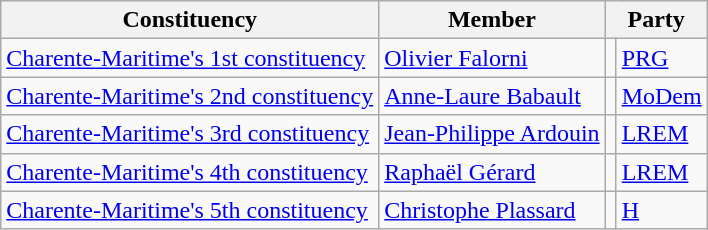<table class="wikitable">
<tr>
<th>Constituency</th>
<th>Member</th>
<th colspan="2">Party</th>
</tr>
<tr>
<td><a href='#'>Charente-Maritime's 1st constituency</a></td>
<td><a href='#'>Olivier Falorni</a></td>
<td></td>
<td><a href='#'>PRG</a></td>
</tr>
<tr>
<td><a href='#'>Charente-Maritime's 2nd constituency</a></td>
<td><a href='#'>Anne-Laure Babault</a></td>
<td></td>
<td><a href='#'>MoDem</a></td>
</tr>
<tr>
<td><a href='#'>Charente-Maritime's 3rd constituency</a></td>
<td><a href='#'>Jean-Philippe Ardouin</a></td>
<td></td>
<td><a href='#'>LREM</a></td>
</tr>
<tr>
<td><a href='#'>Charente-Maritime's 4th constituency</a></td>
<td><a href='#'>Raphaël Gérard</a></td>
<td></td>
<td><a href='#'>LREM</a></td>
</tr>
<tr>
<td><a href='#'>Charente-Maritime's 5th constituency</a></td>
<td><a href='#'>Christophe Plassard</a></td>
<td></td>
<td><a href='#'>H</a></td>
</tr>
</table>
